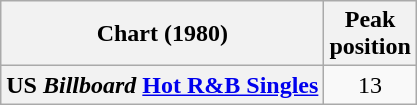<table class="wikitable plainrowheaders">
<tr>
<th scope="col">Chart (1980)</th>
<th scope="col">Peak<br>position</th>
</tr>
<tr>
<th scope="row">US <em>Billboard</em> <a href='#'>Hot R&B Singles</a></th>
<td align="center">13</td>
</tr>
</table>
